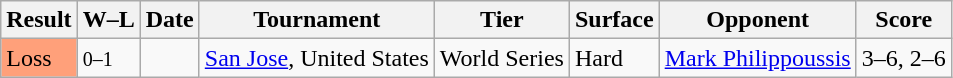<table class="sortable wikitable">
<tr>
<th>Result</th>
<th class="unsortable">W–L</th>
<th>Date</th>
<th>Tournament</th>
<th>Tier</th>
<th>Surface</th>
<th>Opponent</th>
<th class="unsortable">Score</th>
</tr>
<tr>
<td style="background:#ffa07a;">Loss</td>
<td><small>0–1</small></td>
<td><a href='#'></a></td>
<td><a href='#'>San Jose</a>, United States</td>
<td>World Series</td>
<td>Hard</td>
<td> <a href='#'>Mark Philippoussis</a></td>
<td>3–6, 2–6</td>
</tr>
</table>
